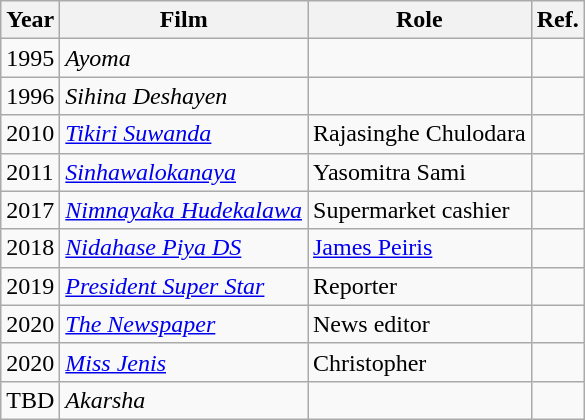<table class="wikitable">
<tr>
<th>Year</th>
<th>Film</th>
<th>Role</th>
<th>Ref.</th>
</tr>
<tr>
<td>1995</td>
<td><em>Ayoma</em></td>
<td></td>
<td></td>
</tr>
<tr>
<td>1996</td>
<td><em>Sihina Deshayen</em></td>
<td></td>
<td></td>
</tr>
<tr>
<td>2010</td>
<td><em><a href='#'>Tikiri Suwanda</a></em></td>
<td>Rajasinghe Chulodara</td>
<td></td>
</tr>
<tr>
<td>2011</td>
<td><em><a href='#'>Sinhawalokanaya</a></em></td>
<td>Yasomitra Sami</td>
<td></td>
</tr>
<tr>
<td>2017</td>
<td><em><a href='#'>Nimnayaka Hudekalawa</a></em></td>
<td>Supermarket cashier</td>
<td></td>
</tr>
<tr>
<td>2018</td>
<td><em><a href='#'>Nidahase Piya DS</a></em></td>
<td><a href='#'>James Peiris</a></td>
<td></td>
</tr>
<tr>
<td>2019</td>
<td><em><a href='#'>President Super Star</a></em></td>
<td>Reporter</td>
<td></td>
</tr>
<tr>
<td>2020</td>
<td><em><a href='#'>The Newspaper</a></em></td>
<td>News editor</td>
<td></td>
</tr>
<tr>
<td>2020</td>
<td><em><a href='#'>Miss Jenis</a></em></td>
<td>Christopher</td>
<td></td>
</tr>
<tr>
<td>TBD</td>
<td><em>Akarsha</em></td>
<td></td>
<td></td>
</tr>
</table>
